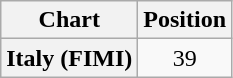<table class="wikitable plainrowheaders" style="text-align:center;">
<tr>
<th scope="col">Chart</th>
<th scope="col">Position</th>
</tr>
<tr>
<th scope="row">Italy (FIMI)</th>
<td>39</td>
</tr>
</table>
